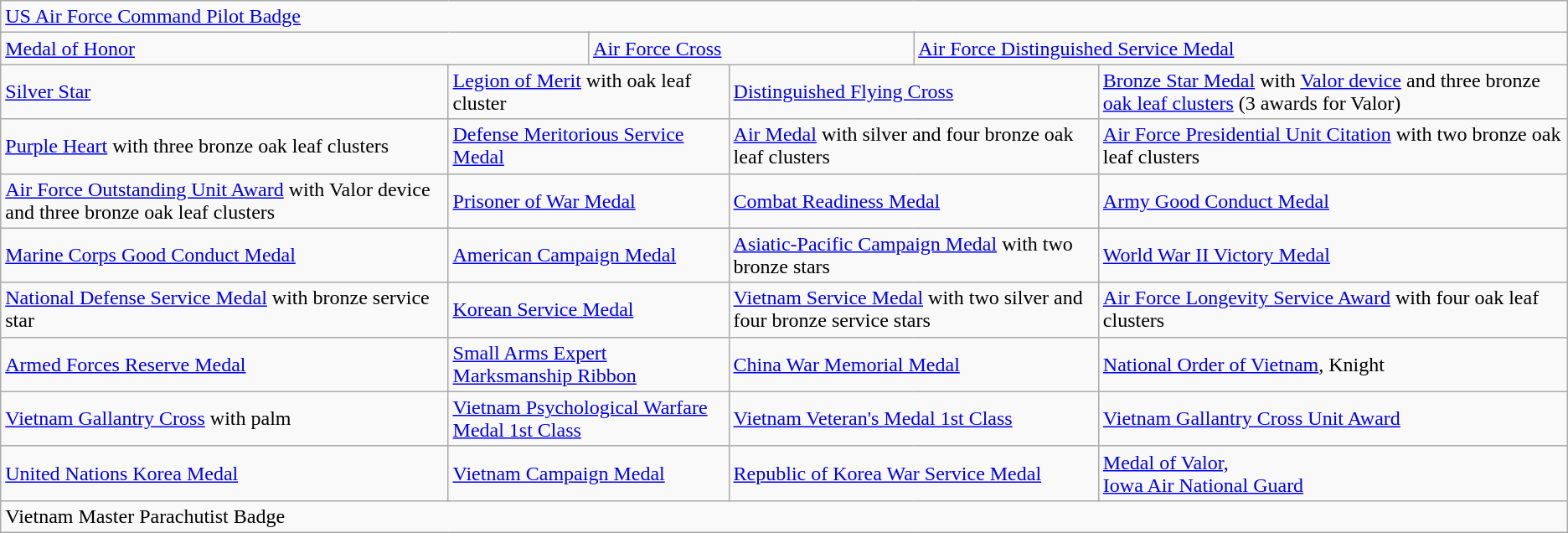<table class="wikitable">
<tr>
<td colspan="8"><a href='#'>US Air Force Command Pilot Badge</a></td>
</tr>
<tr>
<td colspan="3"><a href='#'>Medal of Honor</a></td>
<td colspan="2"><a href='#'>Air Force Cross</a></td>
<td colspan="3"><a href='#'>Air Force Distinguished Service Medal</a></td>
</tr>
<tr>
<td colspan="2"><a href='#'>Silver Star</a></td>
<td colspan="2"><a href='#'>Legion of Merit</a> with oak leaf cluster</td>
<td colspan="2"><a href='#'>Distinguished Flying Cross</a></td>
<td colspan="2"><a href='#'>Bronze Star Medal</a> with <a href='#'>Valor device</a> and three bronze <a href='#'>oak leaf clusters</a> (3 awards for Valor)</td>
</tr>
<tr>
<td colspan="2"><a href='#'>Purple Heart</a> with three bronze oak leaf clusters</td>
<td colspan="2"><a href='#'>Defense Meritorious Service Medal</a></td>
<td colspan="2"><a href='#'>Air Medal</a> with silver and four bronze oak leaf clusters</td>
<td colspan="2"><a href='#'>Air Force Presidential Unit Citation</a> with two bronze oak leaf clusters</td>
</tr>
<tr>
<td colspan="2"><a href='#'>Air Force Outstanding Unit Award</a> with Valor device and three bronze oak leaf clusters</td>
<td colspan="2"><a href='#'>Prisoner of War Medal</a></td>
<td colspan="2"><a href='#'>Combat Readiness Medal</a></td>
<td colspan="2"><a href='#'>Army Good Conduct Medal</a></td>
</tr>
<tr>
<td colspan="2"><a href='#'>Marine Corps Good Conduct Medal</a></td>
<td colspan="2"><a href='#'>American Campaign Medal</a></td>
<td colspan="2"><a href='#'>Asiatic-Pacific Campaign Medal</a> with two bronze stars</td>
<td colspan="2"><a href='#'>World War II Victory Medal</a></td>
</tr>
<tr>
<td colspan="2"><a href='#'>National Defense Service Medal</a> with bronze service star</td>
<td colspan="2"><a href='#'>Korean Service Medal</a></td>
<td colspan="2"><a href='#'>Vietnam Service Medal</a> with two silver and four bronze service stars</td>
<td colspan="2"><a href='#'>Air Force Longevity Service Award</a> with four oak leaf clusters</td>
</tr>
<tr>
<td colspan="2"><a href='#'>Armed Forces Reserve Medal</a></td>
<td colspan="2"><a href='#'>Small Arms Expert Marksmanship Ribbon</a></td>
<td colspan="2"><a href='#'>China War Memorial Medal</a></td>
<td colspan="2"><a href='#'>National Order of Vietnam</a>, Knight</td>
</tr>
<tr>
<td colspan="2"><a href='#'>Vietnam Gallantry Cross</a> with palm</td>
<td colspan="2"><a href='#'>Vietnam Psychological Warfare Medal 1st Class</a></td>
<td colspan="2"><a href='#'>Vietnam Veteran's Medal 1st Class</a></td>
<td colspan="2"><a href='#'>Vietnam Gallantry Cross Unit Award</a></td>
</tr>
<tr>
<td colspan="2"><a href='#'>United Nations Korea Medal</a></td>
<td colspan="2"><a href='#'>Vietnam Campaign Medal</a></td>
<td colspan="2"><a href='#'>Republic of Korea War Service Medal</a></td>
<td colspan="2"><a href='#'>Medal of Valor,<br>Iowa Air National Guard</a></td>
</tr>
<tr>
<td colspan="8">Vietnam Master Parachutist Badge</td>
</tr>
</table>
